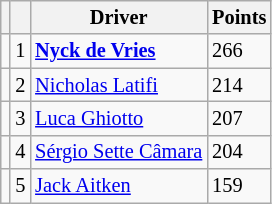<table class="wikitable" style="font-size: 85%;">
<tr>
<th></th>
<th></th>
<th>Driver</th>
<th>Points</th>
</tr>
<tr>
<td></td>
<td align="center">1</td>
<td> <strong><a href='#'>Nyck de Vries</a></strong></td>
<td>266</td>
</tr>
<tr>
<td></td>
<td align="center">2</td>
<td> <a href='#'>Nicholas Latifi</a></td>
<td>214</td>
</tr>
<tr>
<td></td>
<td align="center">3</td>
<td> <a href='#'>Luca Ghiotto</a></td>
<td>207</td>
</tr>
<tr>
<td></td>
<td align="center">4</td>
<td> <a href='#'>Sérgio Sette Câmara</a></td>
<td>204</td>
</tr>
<tr>
<td></td>
<td align="center">5</td>
<td> <a href='#'>Jack Aitken</a></td>
<td>159</td>
</tr>
</table>
